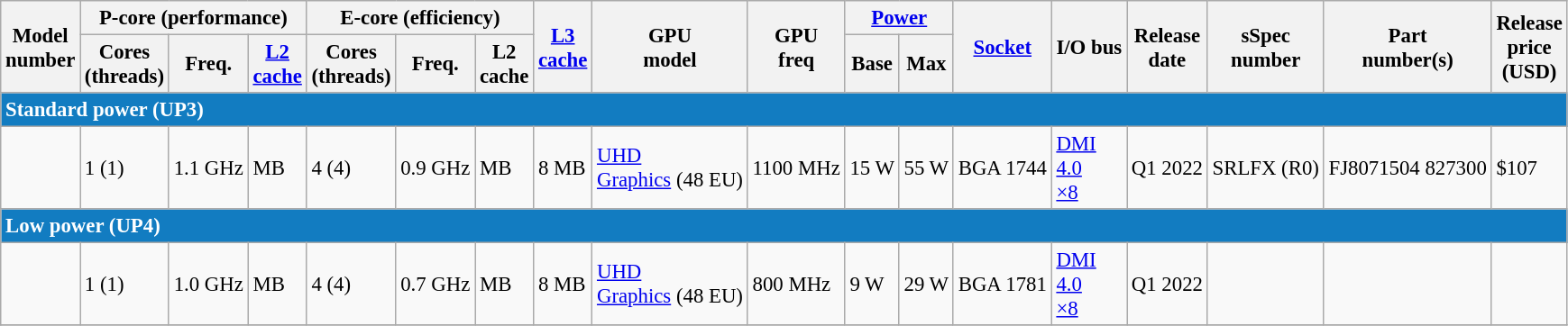<table class="wikitable" style="font-size:95%">
<tr>
<th rowspan=2>Model<br>number</th>
<th colspan=3>P-core (performance)</th>
<th colspan=3>E-core (efficiency)</th>
<th rowspan=2><a href='#'>L3<br>cache</a></th>
<th rowspan=2>GPU<br>model</th>
<th rowspan=2>GPU<br>freq</th>
<th colspan=2><a href='#'>Power</a></th>
<th rowspan=2><a href='#'>Socket</a></th>
<th rowspan=2>I/O bus</th>
<th rowspan=2>Release <br>date</th>
<th rowspan=2>sSpec<br>number</th>
<th rowspan=2>Part<br>number(s)</th>
<th rowspan=2>Release<br>price <br>(USD)</th>
</tr>
<tr>
<th>Cores<br>(threads)</th>
<th>Freq. </th>
<th><a href='#'>L2<br>cache</a></th>
<th>Cores<br>(threads)</th>
<th>Freq. </th>
<th>L2<br>cache</th>
<th>Base</th>
<th>Max</th>
</tr>
<tr>
<td align="left" colspan=20 style="background:#127cc1;color: white"><strong>Standard power (UP3)</strong></td>
</tr>
<tr>
<td></td>
<td>1 (1)</td>
<td>1.1 GHz</td>
<td> MB</td>
<td>4 (4)</td>
<td>0.9 GHz</td>
<td> MB</td>
<td>8 MB</td>
<td><a href='#'>UHD<br>Graphics</a> (48 EU)</td>
<td>1100 MHz</td>
<td>15 W</td>
<td>55 W</td>
<td>BGA 1744</td>
<td><a href='#'>DMI <br>4.0 <br>×8</a></td>
<td>Q1 2022</td>
<td>SRLFX (R0)</td>
<td>FJ8071504 827300</td>
<td>$107</td>
</tr>
<tr>
<td align="left" colspan=20 style="background:#127cc1;color: white"><strong>Low power (UP4)</strong></td>
</tr>
<tr>
<td></td>
<td>1 (1)</td>
<td>1.0 GHz</td>
<td> MB</td>
<td>4 (4)</td>
<td>0.7 GHz</td>
<td> MB</td>
<td>8 MB</td>
<td><a href='#'>UHD <br>Graphics</a> (48 EU)</td>
<td>800 MHz</td>
<td>9 W</td>
<td>29 W</td>
<td>BGA 1781</td>
<td><a href='#'>DMI <br>4.0 <br>×8</a></td>
<td>Q1 2022</td>
<td></td>
<td></td>
<td></td>
</tr>
<tr>
</tr>
</table>
